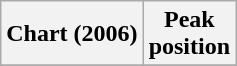<table class="wikitable plainrowheaders" style="text-align:center">
<tr>
<th scope="col">Chart (2006)</th>
<th scope="col">Peak<br>position</th>
</tr>
<tr>
</tr>
</table>
